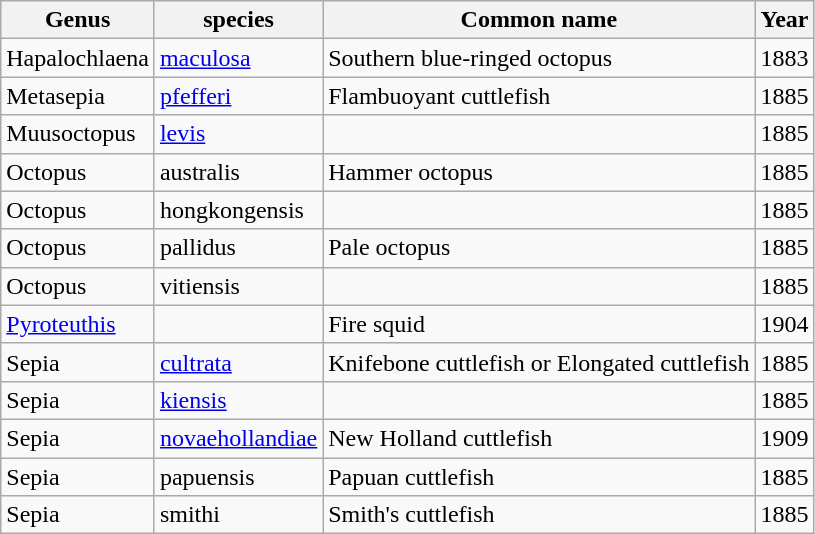<table class="wikitable">
<tr>
<th>Genus</th>
<th>species</th>
<th>Common name</th>
<th>Year</th>
</tr>
<tr>
<td>Hapalochlaena</td>
<td><a href='#'>maculosa</a></td>
<td>Southern blue-ringed octopus</td>
<td>1883</td>
</tr>
<tr>
<td>Metasepia</td>
<td><a href='#'>pfefferi</a></td>
<td>Flambuoyant cuttlefish</td>
<td>1885</td>
</tr>
<tr>
<td>Muusoctopus</td>
<td><a href='#'>levis</a></td>
<td></td>
<td>1885</td>
</tr>
<tr>
<td>Octopus</td>
<td>australis</td>
<td>Hammer octopus</td>
<td>1885</td>
</tr>
<tr>
<td>Octopus</td>
<td>hongkongensis</td>
<td></td>
<td>1885</td>
</tr>
<tr>
<td>Octopus</td>
<td>pallidus</td>
<td>Pale octopus</td>
<td>1885</td>
</tr>
<tr>
<td>Octopus</td>
<td>vitiensis</td>
<td></td>
<td>1885</td>
</tr>
<tr>
<td><a href='#'>Pyroteuthis</a></td>
<td></td>
<td>Fire squid</td>
<td>1904</td>
</tr>
<tr>
<td>Sepia</td>
<td><a href='#'>cultrata</a></td>
<td>Knifebone cuttlefish or Elongated cuttlefish</td>
<td>1885</td>
</tr>
<tr>
<td>Sepia</td>
<td><a href='#'>kiensis</a></td>
<td></td>
<td>1885</td>
</tr>
<tr>
<td>Sepia</td>
<td><a href='#'>novaehollandiae</a></td>
<td>New Holland cuttlefish</td>
<td>1909</td>
</tr>
<tr>
<td>Sepia</td>
<td>papuensis</td>
<td>Papuan cuttlefish</td>
<td>1885</td>
</tr>
<tr>
<td>Sepia</td>
<td>smithi</td>
<td>Smith's cuttlefish</td>
<td>1885</td>
</tr>
</table>
